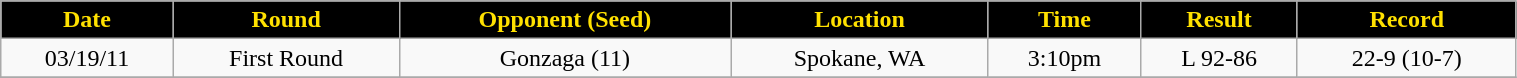<table class="wikitable" width="80%">
<tr align="center">
<th style=" background:black;color:#FFE100;">Date</th>
<th style=" background:black;color:#FFE100;">Round</th>
<th style=" background:black;color:#FFE100;">Opponent (Seed)</th>
<th style=" background:black;color:#FFE100;">Location</th>
<th style=" background:black;color:#FFE100;">Time</th>
<th style=" background:black;color:#FFE100;">Result</th>
<th style=" background:black;color:#FFE100;">Record</th>
</tr>
<tr align="center" bgcolor="">
<td>03/19/11</td>
<td>First Round</td>
<td>Gonzaga (11)</td>
<td>Spokane, WA</td>
<td>3:10pm</td>
<td>L 92-86 </td>
<td>22-9 (10-7)</td>
</tr>
<tr align="center" bgcolor="">
</tr>
</table>
